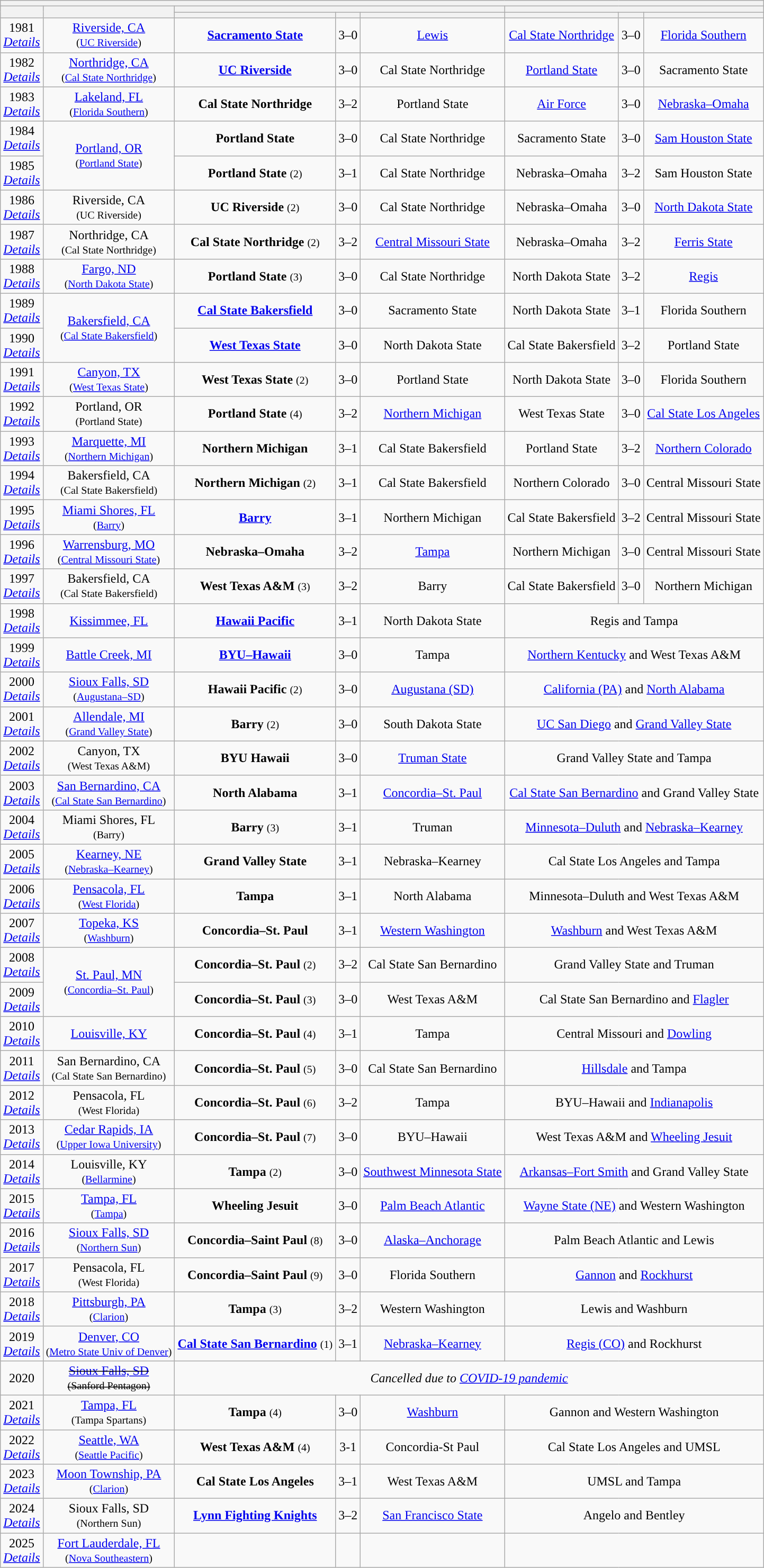<table class="wikitable" style="text-align:center">
<tr>
<th colspan=10></th>
</tr>
<tr>
<th rowspan="2"></th>
<th rowspan="2"></th>
<th colspan=3></th>
<th colspan=3></th>
</tr>
<tr>
<th></th>
<th></th>
<th></th>
<th></th>
<th></th>
<th></th>
</tr>
<tr>
<td>1981<br><em><a href='#'>Details</a></em></td>
<td><a href='#'>Riverside, CA</a><br><small>(<a href='#'>UC Riverside</a>)</small></td>
<td><strong><a href='#'>Sacramento State</a></strong></td>
<td>3–0</td>
<td><a href='#'>Lewis</a></td>
<td><a href='#'>Cal State Northridge</a></td>
<td>3–0</td>
<td><a href='#'>Florida Southern</a></td>
</tr>
<tr>
<td>1982<br><em><a href='#'>Details</a></em></td>
<td><a href='#'>Northridge, CA</a><br><small>(<a href='#'>Cal State Northridge</a>)</small></td>
<td><strong><a href='#'>UC Riverside</a></strong></td>
<td>3–0</td>
<td>Cal State Northridge</td>
<td><a href='#'>Portland State</a></td>
<td>3–0</td>
<td>Sacramento State</td>
</tr>
<tr>
<td>1983<br><em><a href='#'>Details</a></em></td>
<td><a href='#'>Lakeland, FL</a><br><small>(<a href='#'>Florida Southern</a>)</small></td>
<td><strong>Cal State Northridge</strong></td>
<td>3–2</td>
<td>Portland State</td>
<td><a href='#'>Air Force</a></td>
<td>3–0</td>
<td><a href='#'>Nebraska–Omaha</a></td>
</tr>
<tr>
<td>1984<br><em><a href='#'>Details</a></em></td>
<td rowspan="2"><a href='#'>Portland, OR</a><br><small>(<a href='#'>Portland State</a>)</small></td>
<td><strong>Portland State</strong></td>
<td>3–0</td>
<td>Cal State Northridge</td>
<td>Sacramento State</td>
<td>3–0</td>
<td><a href='#'>Sam Houston State</a></td>
</tr>
<tr>
<td>1985<br><em><a href='#'>Details</a></em></td>
<td><strong>Portland State</strong> <small>(2)</small></td>
<td>3–1</td>
<td>Cal State Northridge</td>
<td>Nebraska–Omaha</td>
<td>3–2</td>
<td>Sam Houston State</td>
</tr>
<tr>
<td>1986<br><em><a href='#'>Details</a></em></td>
<td>Riverside, CA<br><small>(UC Riverside)</small></td>
<td><strong>UC Riverside</strong> <small>(2)</small></td>
<td>3–0</td>
<td>Cal State Northridge</td>
<td>Nebraska–Omaha</td>
<td>3–0</td>
<td><a href='#'>North Dakota State</a></td>
</tr>
<tr>
<td>1987<br><em><a href='#'>Details</a></em></td>
<td>Northridge, CA<br><small>(Cal State Northridge)</small></td>
<td><strong>Cal State Northridge</strong> <small>(2)</small></td>
<td>3–2</td>
<td><a href='#'>Central Missouri State</a></td>
<td>Nebraska–Omaha</td>
<td>3–2</td>
<td><a href='#'>Ferris State</a></td>
</tr>
<tr>
<td>1988<br><em><a href='#'>Details</a></em></td>
<td><a href='#'>Fargo, ND</a><br><small>(<a href='#'>North Dakota State</a>)</small></td>
<td><strong>Portland State</strong> <small>(3)</small></td>
<td>3–0</td>
<td>Cal State Northridge</td>
<td>North Dakota State</td>
<td>3–2</td>
<td><a href='#'>Regis</a></td>
</tr>
<tr>
<td>1989<br><em><a href='#'>Details</a></em></td>
<td rowspan="2"><a href='#'>Bakersfield, CA</a><br><small>(<a href='#'>Cal State Bakersfield</a>)</small></td>
<td><strong><a href='#'>Cal State Bakersfield</a></strong></td>
<td>3–0</td>
<td>Sacramento State</td>
<td>North Dakota State</td>
<td>3–1</td>
<td>Florida Southern</td>
</tr>
<tr>
<td>1990<br><em><a href='#'>Details</a></em></td>
<td><strong><a href='#'>West Texas State</a></strong></td>
<td>3–0</td>
<td>North Dakota State</td>
<td>Cal State Bakersfield</td>
<td>3–2</td>
<td>Portland State</td>
</tr>
<tr>
<td>1991<br><em><a href='#'>Details</a></em></td>
<td><a href='#'>Canyon, TX</a><br><small>(<a href='#'>West Texas State</a>)</small></td>
<td><strong>West Texas State</strong> <small>(2)</small></td>
<td>3–0</td>
<td>Portland State</td>
<td>North Dakota State</td>
<td>3–0</td>
<td>Florida Southern</td>
</tr>
<tr>
<td>1992<br><em><a href='#'>Details</a></em></td>
<td>Portland, OR<br><small>(Portland State)</small></td>
<td><strong>Portland State</strong> <small>(4)</small></td>
<td>3–2</td>
<td><a href='#'>Northern Michigan</a></td>
<td>West Texas State</td>
<td>3–0</td>
<td><a href='#'>Cal State Los Angeles</a></td>
</tr>
<tr>
<td>1993<br><em><a href='#'>Details</a></em></td>
<td><a href='#'>Marquette, MI</a><br><small>(<a href='#'>Northern Michigan</a>)</small></td>
<td><strong>Northern Michigan</strong></td>
<td>3–1</td>
<td>Cal State Bakersfield</td>
<td>Portland State</td>
<td>3–2</td>
<td><a href='#'>Northern Colorado</a></td>
</tr>
<tr>
<td>1994<br><em><a href='#'>Details</a></em></td>
<td>Bakersfield, CA<br><small>(Cal State Bakersfield)</small></td>
<td><strong>Northern Michigan</strong> <small>(2)</small></td>
<td>3–1</td>
<td>Cal State Bakersfield</td>
<td>Northern Colorado</td>
<td>3–0</td>
<td>Central Missouri State</td>
</tr>
<tr>
<td>1995<br><em><a href='#'>Details</a></em></td>
<td><a href='#'>Miami Shores, FL</a><br><small>(<a href='#'>Barry</a>)</small></td>
<td><strong><a href='#'>Barry</a></strong></td>
<td>3–1</td>
<td>Northern Michigan</td>
<td>Cal State Bakersfield</td>
<td>3–2</td>
<td>Central Missouri State</td>
</tr>
<tr>
<td>1996<br><em><a href='#'>Details</a></em></td>
<td><a href='#'>Warrensburg, MO</a><br><small>(<a href='#'>Central Missouri State</a>)</small></td>
<td><strong>Nebraska–Omaha</strong></td>
<td>3–2</td>
<td><a href='#'>Tampa</a></td>
<td>Northern Michigan</td>
<td>3–0</td>
<td>Central Missouri State</td>
</tr>
<tr>
<td>1997<br><em><a href='#'>Details</a></em></td>
<td>Bakersfield, CA<br><small>(Cal State Bakersfield)</small></td>
<td><strong>West Texas A&M</strong> <small>(3)</small></td>
<td>3–2</td>
<td>Barry</td>
<td>Cal State Bakersfield</td>
<td>3–0</td>
<td>Northern Michigan</td>
</tr>
<tr>
<td>1998<br><em><a href='#'>Details</a></em></td>
<td><a href='#'>Kissimmee, FL</a></td>
<td><strong><a href='#'>Hawaii Pacific</a></strong></td>
<td>3–1</td>
<td>North Dakota State</td>
<td colspan="3">Regis and Tampa</td>
</tr>
<tr>
<td>1999<br><em><a href='#'>Details</a></em></td>
<td><a href='#'>Battle Creek, MI</a></td>
<td><strong><a href='#'>BYU–Hawaii</a></strong></td>
<td>3–0</td>
<td>Tampa</td>
<td colspan="3"><a href='#'>Northern Kentucky</a> and West Texas A&M</td>
</tr>
<tr>
<td>2000<br><em><a href='#'>Details</a></em></td>
<td><a href='#'>Sioux Falls, SD</a><br><small>(<a href='#'>Augustana–SD</a>)</small></td>
<td><strong>Hawaii Pacific</strong> <small>(2)</small></td>
<td>3–0</td>
<td><a href='#'>Augustana (SD)</a></td>
<td colspan="3"><a href='#'>California (PA)</a> and <a href='#'>North Alabama</a></td>
</tr>
<tr>
<td>2001<br><em><a href='#'>Details</a></em></td>
<td><a href='#'>Allendale, MI</a><br><small>(<a href='#'>Grand Valley State</a>)</small></td>
<td><strong>Barry</strong> <small>(2)</small></td>
<td>3–0</td>
<td>South Dakota State</td>
<td colspan="3"><a href='#'>UC San Diego</a> and <a href='#'>Grand Valley State</a></td>
</tr>
<tr>
<td>2002<br><em><a href='#'>Details</a></em></td>
<td>Canyon, TX<br><small>(West Texas A&M)</small></td>
<td><strong>BYU Hawaii</strong></td>
<td>3–0</td>
<td><a href='#'>Truman State</a></td>
<td colspan="3">Grand Valley State and Tampa</td>
</tr>
<tr>
<td>2003<br><em><a href='#'>Details</a></em></td>
<td><a href='#'>San Bernardino, CA</a><br><small>(<a href='#'>Cal State San Bernardino</a>)</small></td>
<td><strong>North Alabama</strong></td>
<td>3–1</td>
<td><a href='#'>Concordia–St. Paul</a></td>
<td colspan="3"><a href='#'>Cal State San Bernardino</a> and Grand Valley State</td>
</tr>
<tr>
<td>2004<br><em><a href='#'>Details</a></em></td>
<td>Miami Shores, FL<br><small>(Barry)</small></td>
<td><strong>Barry</strong> <small>(3)</small></td>
<td>3–1</td>
<td>Truman</td>
<td colspan="3"><a href='#'>Minnesota–Duluth</a> and <a href='#'>Nebraska–Kearney</a></td>
</tr>
<tr>
<td>2005<br><em><a href='#'>Details</a></em></td>
<td><a href='#'>Kearney, NE</a><br><small>(<a href='#'>Nebraska–Kearney</a>)</small></td>
<td><strong>Grand Valley State</strong></td>
<td>3–1</td>
<td>Nebraska–Kearney</td>
<td colspan="3">Cal State Los Angeles and Tampa</td>
</tr>
<tr>
<td>2006<br><em><a href='#'>Details</a></em></td>
<td><a href='#'>Pensacola, FL</a><br><small>(<a href='#'>West Florida</a>)</small></td>
<td><strong>Tampa</strong></td>
<td>3–1</td>
<td>North Alabama</td>
<td colspan="3">Minnesota–Duluth and West Texas A&M</td>
</tr>
<tr>
<td>2007<br><em><a href='#'>Details</a></em></td>
<td><a href='#'>Topeka, KS</a><br><small>(<a href='#'>Washburn</a>)</small></td>
<td><strong>Concordia–St. Paul</strong></td>
<td>3–1</td>
<td><a href='#'>Western Washington</a></td>
<td colspan="3"><a href='#'>Washburn</a> and West Texas A&M</td>
</tr>
<tr>
<td>2008<br><em><a href='#'>Details</a></em></td>
<td rowspan="2"><a href='#'>St. Paul, MN</a><br><small>(<a href='#'>Concordia–St. Paul</a>)</small></td>
<td><strong>Concordia–St. Paul</strong> <small>(2)</small></td>
<td>3–2</td>
<td>Cal State San Bernardino</td>
<td colspan="3">Grand Valley State and Truman</td>
</tr>
<tr>
<td>2009<br><em><a href='#'>Details</a></em></td>
<td><strong>Concordia–St. Paul</strong> <small>(3)</small></td>
<td>3–0</td>
<td>West Texas A&M</td>
<td colspan="3">Cal State San Bernardino and <a href='#'>Flagler</a></td>
</tr>
<tr>
<td>2010<br><em><a href='#'>Details</a></em></td>
<td><a href='#'>Louisville, KY</a></td>
<td><strong>Concordia–St. Paul</strong> <small>(4)</small></td>
<td>3–1</td>
<td>Tampa</td>
<td colspan="3">Central Missouri and <a href='#'>Dowling</a></td>
</tr>
<tr>
<td>2011<br><em><a href='#'>Details</a></em></td>
<td>San Bernardino, CA<br><small>(Cal State San Bernardino)</small></td>
<td><strong>Concordia–St. Paul</strong> <small>(5)</small></td>
<td>3–0</td>
<td>Cal State San Bernardino</td>
<td colspan="3"><a href='#'>Hillsdale</a> and Tampa</td>
</tr>
<tr>
<td>2012<br><em><a href='#'>Details</a></em></td>
<td>Pensacola, FL<br><small>(West Florida)</small></td>
<td><strong>Concordia–St. Paul</strong> <small>(6)</small></td>
<td>3–2</td>
<td>Tampa</td>
<td colspan="3">BYU–Hawaii and <a href='#'>Indianapolis</a></td>
</tr>
<tr>
<td>2013<br><em><a href='#'>Details</a></em></td>
<td><a href='#'>Cedar Rapids, IA</a><br><small>(<a href='#'>Upper Iowa University</a>)</small></td>
<td><strong>Concordia–St. Paul</strong> <small>(7)</small></td>
<td>3–0</td>
<td>BYU–Hawaii</td>
<td colspan="3">West Texas A&M and <a href='#'>Wheeling Jesuit</a></td>
</tr>
<tr>
<td>2014<br><em><a href='#'>Details</a></em></td>
<td>Louisville, KY<br><small>(<a href='#'>Bellarmine</a>)</small></td>
<td><strong>Tampa</strong> <small>(2)</small></td>
<td>3–0</td>
<td><a href='#'>Southwest Minnesota State</a></td>
<td colspan="3"><a href='#'>Arkansas–Fort Smith</a> and Grand Valley State</td>
</tr>
<tr>
<td>2015<br><em><a href='#'>Details</a></em></td>
<td><a href='#'>Tampa, FL</a><br><small>(<a href='#'>Tampa</a>)</small></td>
<td><strong>Wheeling Jesuit</strong></td>
<td>3–0</td>
<td><a href='#'>Palm Beach Atlantic</a></td>
<td colspan="3"><a href='#'>Wayne State (NE)</a> and Western Washington</td>
</tr>
<tr>
<td>2016<br><em><a href='#'>Details</a></em></td>
<td><a href='#'>Sioux Falls, SD</a><br><small>(<a href='#'>Northern Sun</a>)</small></td>
<td><strong>Concordia–Saint Paul</strong> <small>(8)</small></td>
<td>3–0</td>
<td><a href='#'>Alaska–Anchorage</a></td>
<td colspan="3">Palm Beach Atlantic and Lewis</td>
</tr>
<tr>
<td>2017<br><em><a href='#'>Details</a></em></td>
<td>Pensacola, FL<br><small>(West Florida)</small></td>
<td><strong>Concordia–Saint Paul</strong> <small>(9)</small></td>
<td>3–0</td>
<td>Florida Southern</td>
<td colspan="3"><a href='#'>Gannon</a> and <a href='#'>Rockhurst</a></td>
</tr>
<tr>
<td>2018<br><em><a href='#'>Details</a></em></td>
<td><a href='#'>Pittsburgh, PA</a><br><small>(<a href='#'>Clarion</a>)</small></td>
<td><strong>Tampa</strong> <small>(3)</small></td>
<td>3–2</td>
<td>Western Washington</td>
<td colspan="3">Lewis and Washburn</td>
</tr>
<tr>
<td>2019<br><em><a href='#'>Details</a></em></td>
<td><a href='#'>Denver, CO</a><br><small>(<a href='#'>Metro State Univ of Denver</a>)</small></td>
<td><strong><a href='#'>Cal State San Bernardino</a></strong> <small>(1)</small></td>
<td>3–1</td>
<td><a href='#'>Nebraska–Kearney</a></td>
<td colspan="3"><a href='#'>Regis (CO)</a> and Rockhurst</td>
</tr>
<tr>
<td>2020</td>
<td><s><a href='#'>Sioux Falls, SD</a><br><small>(Sanford Pentagon)</small></s></td>
<td colspan=7 align=center><em>Cancelled due to <a href='#'>COVID-19 pandemic</a></em></td>
</tr>
<tr>
<td>2021<br><em><a href='#'>Details</a></em></td>
<td><a href='#'>Tampa, FL</a><br><small>(Tampa Spartans)</small></td>
<td><strong>Tampa</strong> <small>(4)</small></td>
<td>3–0</td>
<td><a href='#'>Washburn</a></td>
<td colspan="3">Gannon and Western Washington</td>
</tr>
<tr>
<td>2022<br><em><a href='#'>Details</a></em></td>
<td><a href='#'>Seattle, WA</a><br><small>(<a href='#'>Seattle Pacific</a>)</small></td>
<td><strong>West Texas A&M</strong> <small>(4)</small></td>
<td>3-1</td>
<td>Concordia-St Paul</td>
<td colspan=3>Cal State Los Angeles and UMSL</td>
</tr>
<tr>
<td>2023<br><em><a href='#'>Details</a></em></td>
<td><a href='#'>Moon Township, PA</a><br><small>(<a href='#'>Clarion</a>)</small></td>
<td><strong>Cal State Los Angeles</strong></td>
<td>3–1</td>
<td>West Texas A&M</td>
<td colspan=3>UMSL and Tampa</td>
</tr>
<tr>
<td>2024<br><em><a href='#'>Details</a></em></td>
<td>Sioux Falls, SD<br><small>(Northern Sun)</small></td>
<td><strong><a href='#'>Lynn Fighting Knights</a></strong></td>
<td>3–2</td>
<td><a href='#'>San Francisco State</a></td>
<td colspan=3>Angelo and Bentley</td>
</tr>
<tr>
<td>2025<br><em><a href='#'>Details</a></em></td>
<td><a href='#'>Fort Lauderdale, FL</a><br><small>(<a href='#'>Nova Southeastern</a>)</small></td>
<td></td>
<td></td>
<td></td>
<td colspan=3></td>
</tr>
</table>
